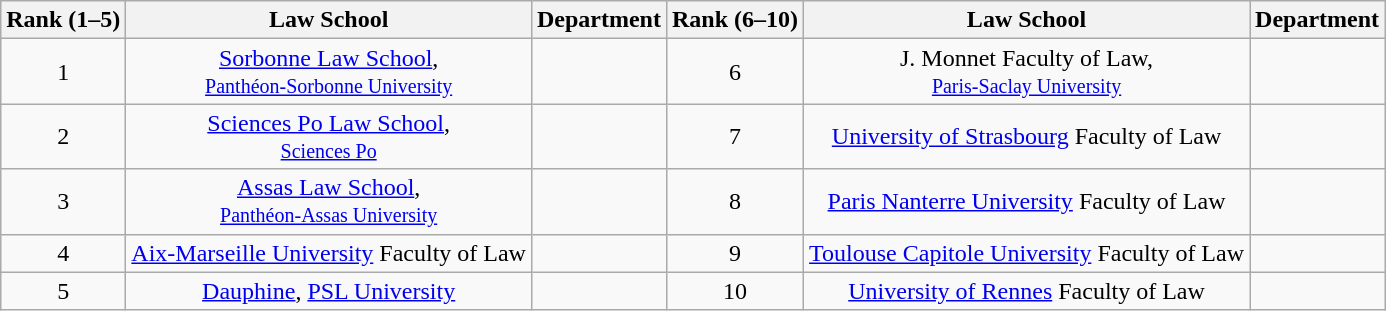<table class="wikitable" style="text-align:center">
<tr>
<th>Rank (1–5)</th>
<th>Law School</th>
<th>Department</th>
<th>Rank (6–10)</th>
<th>Law School</th>
<th>Department</th>
</tr>
<tr>
<td>1</td>
<td><a href='#'>Sorbonne Law School</a>,<br><a href='#'><small>Panthéon-Sorbonne University</small></a></td>
<td></td>
<td>6</td>
<td>J. Monnet Faculty of Law,<br><a href='#'><small>Paris-Saclay University</small></a></td>
<td></td>
</tr>
<tr>
<td>2</td>
<td><a href='#'>Sciences Po Law School</a>,<br><a href='#'><small>Sciences Po</small></a></td>
<td></td>
<td>7</td>
<td><a href='#'>University of Strasbourg</a> Faculty of Law</td>
<td></td>
</tr>
<tr>
<td>3</td>
<td><a href='#'>Assas Law School</a>,<br><a href='#'><small>Panthéon-Assas University</small></a></td>
<td></td>
<td>8</td>
<td><a href='#'>Paris Nanterre University</a> Faculty of Law</td>
<td></td>
</tr>
<tr>
<td>4</td>
<td><a href='#'>Aix-Marseille University</a> Faculty of Law</td>
<td></td>
<td>9</td>
<td><a href='#'>Toulouse Capitole University</a> Faculty of Law</td>
<td></td>
</tr>
<tr>
<td>5</td>
<td><a href='#'>Dauphine</a>, <a href='#'>PSL University</a></td>
<td></td>
<td>10</td>
<td><a href='#'>University of Rennes</a> Faculty of Law</td>
<td></td>
</tr>
</table>
